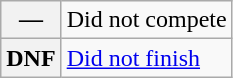<table class="wikitable">
<tr>
<th scope="row">—</th>
<td>Did not compete</td>
</tr>
<tr>
<th scope="row">DNF</th>
<td><a href='#'>Did not finish</a></td>
</tr>
</table>
